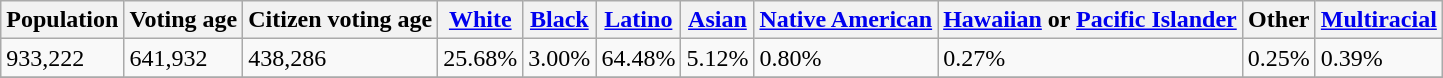<table class=wikitable>
<tr>
<th scope=col>Population</th>
<th scope=col>Voting age</th>
<th scope=col>Citizen voting age</th>
<th scope=col><a href='#'>White</a></th>
<th scope=col><a href='#'>Black</a></th>
<th scope=col><a href='#'>Latino</a></th>
<th scope=col><a href='#'>Asian</a></th>
<th scope=col><a href='#'>Native American</a></th>
<th scope=col><a href='#'>Hawaiian</a> or <a href='#'>Pacific Islander</a></th>
<th scope=col>Other</th>
<th scope=col><a href='#'>Multiracial</a></th>
</tr>
<tr>
<td>933,222</td>
<td>641,932</td>
<td>438,286</td>
<td>25.68%</td>
<td>3.00%</td>
<td>64.48%</td>
<td>5.12%</td>
<td>0.80%</td>
<td>0.27%</td>
<td>0.25%</td>
<td>0.39%</td>
</tr>
<tr>
</tr>
</table>
